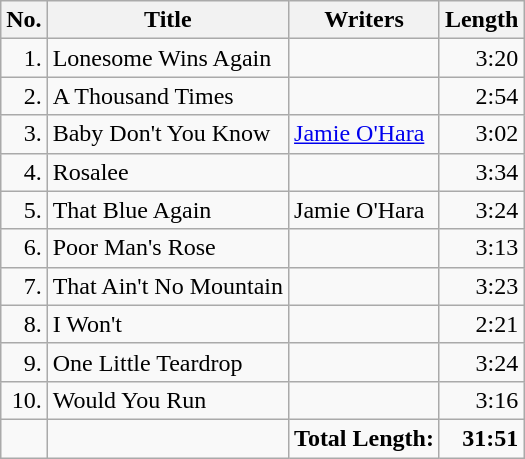<table class="wikitable">
<tr>
<th scope="col">No.</th>
<th scope="col">Title</th>
<th scope="col">Writers</th>
<th scope="col">Length</th>
</tr>
<tr>
<td align="right">1.</td>
<td>Lonesome Wins Again</td>
<td></td>
<td align="right">3:20</td>
</tr>
<tr>
<td align="right">2.</td>
<td>A Thousand Times</td>
<td></td>
<td align="right">2:54</td>
</tr>
<tr>
<td align="right">3.</td>
<td>Baby Don't You Know</td>
<td><a href='#'>Jamie O'Hara</a></td>
<td align="right">3:02</td>
</tr>
<tr>
<td align="right">4.</td>
<td>Rosalee</td>
<td></td>
<td align="right">3:34</td>
</tr>
<tr>
<td align="right">5.</td>
<td>That Blue Again</td>
<td>Jamie O'Hara</td>
<td align="right">3:24</td>
</tr>
<tr>
<td align="right">6.</td>
<td>Poor Man's Rose</td>
<td></td>
<td align="right">3:13</td>
</tr>
<tr>
<td align="right">7.</td>
<td>That Ain't No Mountain</td>
<td></td>
<td align="right">3:23</td>
</tr>
<tr>
<td align="right">8.</td>
<td>I Won't</td>
<td></td>
<td align="right">2:21</td>
</tr>
<tr>
<td align="right">9.</td>
<td>One Little Teardrop</td>
<td></td>
<td align="right">3:24</td>
</tr>
<tr>
<td align="right">10.</td>
<td>Would You Run</td>
<td></td>
<td align="right">3:16</td>
</tr>
<tr>
<td></td>
<td></td>
<td align="right"><strong>Total Length:</strong></td>
<td align="right"><strong>31:51</strong></td>
</tr>
</table>
